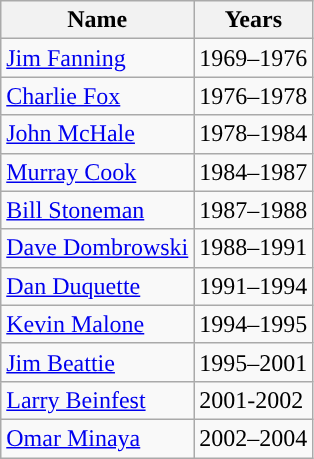<table class="wikitable">
<tr>
<th>Name</th>
<th>Years</th>
</tr>
<tr>
<td><a href='#'>Jim Fanning</a></td>
<td>1969–1976</td>
</tr>
<tr>
<td><a href='#'>Charlie Fox</a></td>
<td>1976–1978</td>
</tr>
<tr>
<td><a href='#'>John McHale</a></td>
<td>1978–1984</td>
</tr>
<tr>
<td><a href='#'>Murray Cook</a></td>
<td>1984–1987</td>
</tr>
<tr>
<td><a href='#'>Bill Stoneman</a></td>
<td>1987–1988</td>
</tr>
<tr>
<td><a href='#'>Dave Dombrowski</a></td>
<td>1988–1991</td>
</tr>
<tr>
<td><a href='#'>Dan Duquette</a></td>
<td>1991–1994</td>
</tr>
<tr>
<td><a href='#'>Kevin Malone</a></td>
<td>1994–1995</td>
</tr>
<tr>
<td><a href='#'>Jim Beattie</a></td>
<td>1995–2001</td>
</tr>
<tr>
<td><a href='#'>Larry Beinfest</a></td>
<td>2001-2002</td>
</tr>
<tr>
<td><a href='#'>Omar Minaya</a></td>
<td>2002–2004</td>
</tr>
</table>
